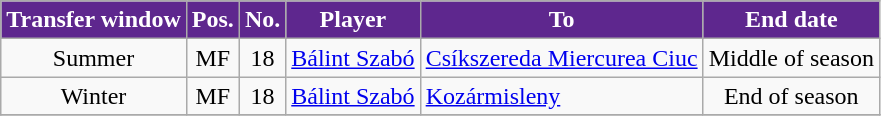<table class="wikitable plainrowheaders sortable">
<tr>
<th style="background-color:#5E278E;color:white">Transfer window</th>
<th style="background-color:#5E278E;color:white">Pos.</th>
<th style="background-color:#5E278E;color:white">No.</th>
<th style="background-color:#5E278E;color:white">Player</th>
<th style="background-color:#5E278E;color:white">To</th>
<th style="background-color:#5E278E;color:white">End date</th>
</tr>
<tr>
<td style="text-align:center;">Summer</td>
<td style="text-align:center;">MF</td>
<td style="text-align:center;">18</td>
<td style="text-align:left;"> <a href='#'>Bálint Szabó</a></td>
<td style="text-align:left;"> <a href='#'>Csíkszereda Miercurea Ciuc</a></td>
<td style="text-align:center;">Middle of season</td>
</tr>
<tr>
<td style="text-align:center;">Winter</td>
<td style="text-align:center;">MF</td>
<td style="text-align:center;">18</td>
<td style="text-align:left;"> <a href='#'>Bálint Szabó</a></td>
<td style="text-align:left;"><a href='#'>Kozármisleny</a></td>
<td style="text-align:center;">End of season</td>
</tr>
<tr>
</tr>
</table>
